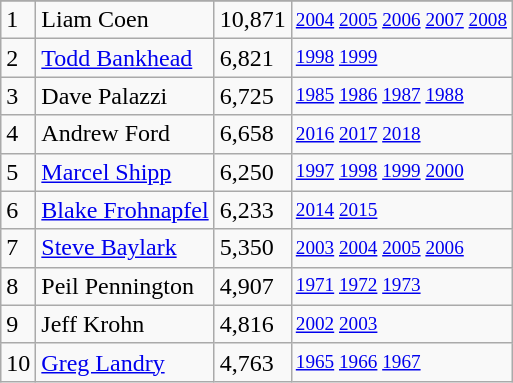<table class="wikitable">
<tr>
</tr>
<tr>
<td>1</td>
<td>Liam Coen</td>
<td><abbr>10,871</abbr></td>
<td style="font-size:80%;"><a href='#'>2004</a> <a href='#'>2005</a> <a href='#'>2006</a> <a href='#'>2007</a> <a href='#'>2008</a></td>
</tr>
<tr>
<td>2</td>
<td><a href='#'>Todd Bankhead</a></td>
<td><abbr>6,821</abbr></td>
<td style="font-size:80%;"><a href='#'>1998</a> <a href='#'>1999</a></td>
</tr>
<tr>
<td>3</td>
<td>Dave Palazzi</td>
<td><abbr>6,725</abbr></td>
<td style="font-size:80%;"><a href='#'>1985</a> <a href='#'>1986</a> <a href='#'>1987</a> <a href='#'>1988</a></td>
</tr>
<tr>
<td>4</td>
<td>Andrew Ford</td>
<td><abbr>6,658</abbr></td>
<td style="font-size:80%;"><a href='#'>2016</a> <a href='#'>2017</a> <a href='#'>2018</a></td>
</tr>
<tr>
<td>5</td>
<td><a href='#'>Marcel Shipp</a></td>
<td><abbr>6,250</abbr></td>
<td style="font-size:80%;"><a href='#'>1997</a> <a href='#'>1998</a> <a href='#'>1999</a> <a href='#'>2000</a></td>
</tr>
<tr>
<td>6</td>
<td><a href='#'>Blake Frohnapfel</a></td>
<td><abbr>6,233</abbr></td>
<td style="font-size:80%;"><a href='#'>2014</a> <a href='#'>2015</a></td>
</tr>
<tr>
<td>7</td>
<td><a href='#'>Steve Baylark</a></td>
<td><abbr>5,350</abbr></td>
<td style="font-size:80%;"><a href='#'>2003</a> <a href='#'>2004</a> <a href='#'>2005</a> <a href='#'>2006</a></td>
</tr>
<tr>
<td>8</td>
<td>Peil Pennington</td>
<td><abbr>4,907</abbr></td>
<td style="font-size:80%;"><a href='#'>1971</a> <a href='#'>1972</a> <a href='#'>1973</a></td>
</tr>
<tr>
<td>9</td>
<td>Jeff Krohn</td>
<td><abbr>4,816</abbr></td>
<td style="font-size:80%;"><a href='#'>2002</a> <a href='#'>2003</a></td>
</tr>
<tr>
<td>10</td>
<td><a href='#'>Greg Landry</a></td>
<td><abbr>4,763</abbr></td>
<td style="font-size:80%;"><a href='#'>1965</a> <a href='#'>1966</a> <a href='#'>1967</a></td>
</tr>
</table>
